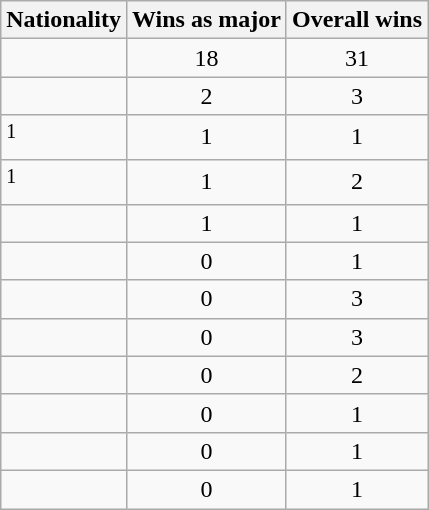<table class="wikitable sortable">
<tr>
<th>Nationality</th>
<th>Wins as major</th>
<th>Overall wins</th>
</tr>
<tr>
<td></td>
<td align=center>18</td>
<td align=center>31</td>
</tr>
<tr>
<td></td>
<td align=center>2</td>
<td align=center>3</td>
</tr>
<tr>
<td><sup>1</sup></td>
<td align=center>1</td>
<td align=center>1</td>
</tr>
<tr>
<td><sup>1</sup></td>
<td align=center>1</td>
<td align=center>2</td>
</tr>
<tr>
<td></td>
<td align=center>1</td>
<td align=center>1</td>
</tr>
<tr>
<td></td>
<td align=center>0</td>
<td align=center>1</td>
</tr>
<tr>
<td></td>
<td align=center>0</td>
<td align=center>3</td>
</tr>
<tr>
<td></td>
<td align=center>0</td>
<td align=center>3</td>
</tr>
<tr>
<td></td>
<td align=center>0</td>
<td align=center>2</td>
</tr>
<tr>
<td></td>
<td align=center>0</td>
<td align=center>1</td>
</tr>
<tr>
<td></td>
<td align=center>0</td>
<td align=center>1</td>
</tr>
<tr>
<td></td>
<td align=center>0</td>
<td align=center>1</td>
</tr>
</table>
